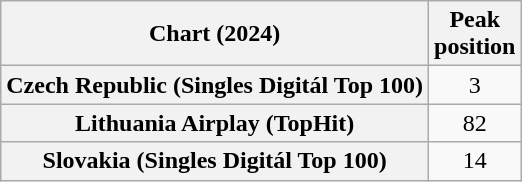<table class="wikitable plainrowheaders sortable" style="text-align:center">
<tr>
<th scope="col">Chart (2024)</th>
<th scope="col">Peak<br>position</th>
</tr>
<tr>
<th scope="row">Czech Republic (Singles Digitál Top 100)</th>
<td>3</td>
</tr>
<tr>
<th scope="row">Lithuania Airplay (TopHit)</th>
<td>82</td>
</tr>
<tr>
<th scope="row">Slovakia (Singles Digitál Top 100)</th>
<td>14</td>
</tr>
</table>
